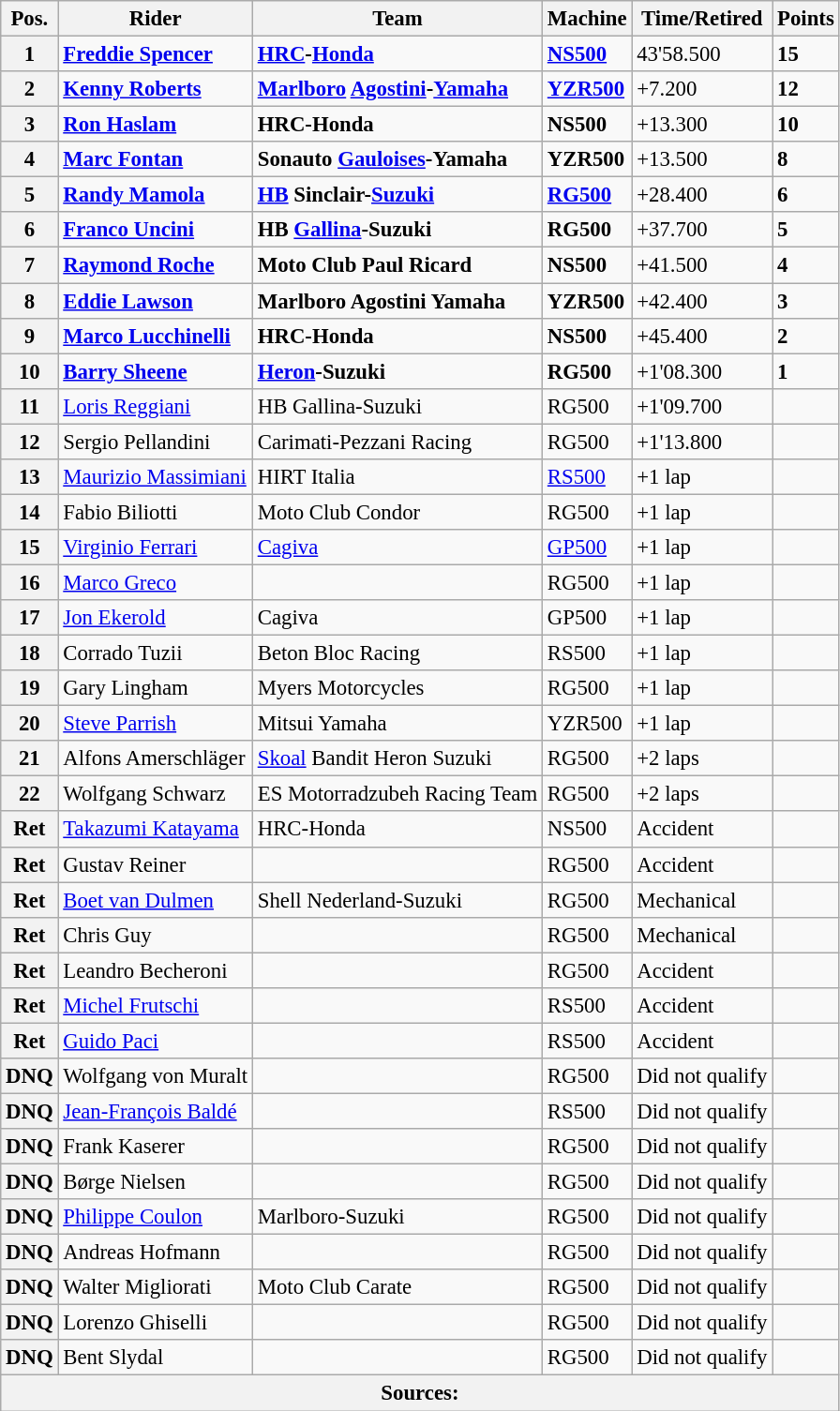<table class="wikitable" style="font-size: 95%;">
<tr>
<th>Pos.</th>
<th>Rider</th>
<th>Team</th>
<th>Machine</th>
<th>Time/Retired</th>
<th>Points</th>
</tr>
<tr>
<th>1</th>
<td> <strong><a href='#'>Freddie Spencer</a></strong></td>
<td><strong><a href='#'>HRC</a>-<a href='#'>Honda</a></strong></td>
<td><strong><a href='#'>NS500</a></strong></td>
<td>43'58.500</td>
<td><strong>15</strong></td>
</tr>
<tr>
<th>2</th>
<td> <strong><a href='#'>Kenny Roberts</a></strong></td>
<td><strong><a href='#'>Marlboro</a> <a href='#'>Agostini</a>-<a href='#'>Yamaha</a></strong></td>
<td><strong><a href='#'>YZR500</a></strong></td>
<td>+7.200</td>
<td><strong>12</strong></td>
</tr>
<tr>
<th>3</th>
<td> <strong><a href='#'>Ron Haslam</a></strong></td>
<td><strong>HRC-Honda</strong></td>
<td><strong>NS500</strong></td>
<td>+13.300</td>
<td><strong>10</strong></td>
</tr>
<tr>
<th>4</th>
<td> <strong><a href='#'>Marc Fontan</a></strong></td>
<td><strong>Sonauto <a href='#'>Gauloises</a>-Yamaha</strong></td>
<td><strong>YZR500</strong></td>
<td>+13.500</td>
<td><strong>8</strong></td>
</tr>
<tr>
<th>5</th>
<td> <strong><a href='#'>Randy Mamola</a></strong></td>
<td><strong><a href='#'>HB</a> Sinclair-<a href='#'>Suzuki</a></strong></td>
<td><strong><a href='#'>RG500</a></strong></td>
<td>+28.400</td>
<td><strong>6</strong></td>
</tr>
<tr>
<th>6</th>
<td> <strong><a href='#'>Franco Uncini</a></strong></td>
<td><strong>HB <a href='#'>Gallina</a>-Suzuki</strong></td>
<td><strong>RG500</strong></td>
<td>+37.700</td>
<td><strong>5</strong></td>
</tr>
<tr>
<th>7</th>
<td> <strong><a href='#'>Raymond Roche</a></strong></td>
<td><strong>Moto Club Paul Ricard</strong></td>
<td><strong>NS500</strong></td>
<td>+41.500</td>
<td><strong>4</strong></td>
</tr>
<tr>
<th>8</th>
<td> <strong><a href='#'>Eddie Lawson</a></strong></td>
<td><strong>Marlboro Agostini Yamaha</strong></td>
<td><strong>YZR500</strong></td>
<td>+42.400</td>
<td><strong>3</strong></td>
</tr>
<tr>
<th>9</th>
<td> <strong><a href='#'>Marco Lucchinelli</a></strong></td>
<td><strong>HRC-Honda</strong></td>
<td><strong>NS500</strong></td>
<td>+45.400</td>
<td><strong>2</strong></td>
</tr>
<tr>
<th>10</th>
<td> <strong><a href='#'>Barry Sheene</a></strong></td>
<td><strong><a href='#'>Heron</a>-Suzuki</strong></td>
<td><strong>RG500</strong></td>
<td>+1'08.300</td>
<td><strong>1</strong></td>
</tr>
<tr>
<th>11</th>
<td> <a href='#'>Loris Reggiani</a></td>
<td>HB Gallina-Suzuki</td>
<td>RG500</td>
<td>+1'09.700</td>
<td></td>
</tr>
<tr>
<th>12</th>
<td> Sergio Pellandini</td>
<td>Carimati-Pezzani Racing</td>
<td>RG500</td>
<td>+1'13.800</td>
<td></td>
</tr>
<tr>
<th>13</th>
<td> <a href='#'>Maurizio Massimiani</a></td>
<td>HIRT Italia</td>
<td><a href='#'>RS500</a></td>
<td>+1 lap</td>
<td></td>
</tr>
<tr>
<th>14</th>
<td> Fabio Biliotti</td>
<td>Moto Club Condor</td>
<td>RG500</td>
<td>+1 lap</td>
<td></td>
</tr>
<tr>
<th>15</th>
<td> <a href='#'>Virginio Ferrari</a></td>
<td><a href='#'>Cagiva</a></td>
<td><a href='#'>GP500</a></td>
<td>+1 lap</td>
<td></td>
</tr>
<tr>
<th>16</th>
<td> <a href='#'>Marco Greco</a></td>
<td></td>
<td>RG500</td>
<td>+1 lap</td>
<td></td>
</tr>
<tr>
<th>17</th>
<td> <a href='#'>Jon Ekerold</a></td>
<td>Cagiva</td>
<td>GP500</td>
<td>+1 lap</td>
<td></td>
</tr>
<tr>
<th>18</th>
<td> Corrado Tuzii</td>
<td>Beton Bloc Racing</td>
<td>RS500</td>
<td>+1 lap</td>
<td></td>
</tr>
<tr>
<th>19</th>
<td> Gary Lingham</td>
<td>Myers Motorcycles</td>
<td>RG500</td>
<td>+1 lap</td>
<td></td>
</tr>
<tr>
<th>20</th>
<td> <a href='#'>Steve Parrish</a></td>
<td>Mitsui Yamaha</td>
<td>YZR500</td>
<td>+1 lap</td>
<td></td>
</tr>
<tr>
<th>21</th>
<td> Alfons Amerschläger</td>
<td><a href='#'>Skoal</a> Bandit Heron Suzuki</td>
<td>RG500</td>
<td>+2 laps</td>
<td></td>
</tr>
<tr>
<th>22</th>
<td> Wolfgang Schwarz</td>
<td>ES Motorradzubeh Racing Team</td>
<td>RG500</td>
<td>+2 laps</td>
<td></td>
</tr>
<tr>
<th>Ret</th>
<td> <a href='#'>Takazumi Katayama</a></td>
<td>HRC-Honda</td>
<td>NS500</td>
<td>Accident</td>
<td></td>
</tr>
<tr>
<th>Ret</th>
<td> Gustav Reiner</td>
<td></td>
<td>RG500</td>
<td>Accident</td>
<td></td>
</tr>
<tr>
<th>Ret</th>
<td> <a href='#'>Boet van Dulmen</a></td>
<td>Shell Nederland-Suzuki</td>
<td>RG500</td>
<td>Mechanical</td>
<td></td>
</tr>
<tr>
<th>Ret</th>
<td> Chris Guy</td>
<td></td>
<td>RG500</td>
<td>Mechanical</td>
<td></td>
</tr>
<tr>
<th>Ret</th>
<td> Leandro Becheroni</td>
<td></td>
<td>RG500</td>
<td>Accident</td>
<td></td>
</tr>
<tr>
<th>Ret</th>
<td> <a href='#'>Michel Frutschi</a></td>
<td></td>
<td>RS500</td>
<td>Accident</td>
<td></td>
</tr>
<tr>
<th>Ret</th>
<td> <a href='#'>Guido Paci</a></td>
<td></td>
<td>RS500</td>
<td>Accident</td>
<td></td>
</tr>
<tr>
<th>DNQ</th>
<td> Wolfgang von Muralt</td>
<td></td>
<td>RG500</td>
<td>Did not qualify</td>
<td></td>
</tr>
<tr>
<th>DNQ</th>
<td> <a href='#'>Jean-François Baldé</a></td>
<td></td>
<td>RS500</td>
<td>Did not qualify</td>
<td></td>
</tr>
<tr>
<th>DNQ</th>
<td> Frank Kaserer</td>
<td></td>
<td>RG500</td>
<td>Did not qualify</td>
<td></td>
</tr>
<tr>
<th>DNQ</th>
<td> Børge Nielsen</td>
<td></td>
<td>RG500</td>
<td>Did not qualify</td>
<td></td>
</tr>
<tr>
<th>DNQ</th>
<td> <a href='#'>Philippe Coulon</a></td>
<td>Marlboro-Suzuki</td>
<td>RG500</td>
<td>Did not qualify</td>
<td></td>
</tr>
<tr>
<th>DNQ</th>
<td> Andreas Hofmann</td>
<td></td>
<td>RG500</td>
<td>Did not qualify</td>
<td></td>
</tr>
<tr>
<th>DNQ</th>
<td> Walter Migliorati</td>
<td>Moto Club Carate</td>
<td>RG500</td>
<td>Did not qualify</td>
<td></td>
</tr>
<tr>
<th>DNQ</th>
<td> Lorenzo Ghiselli</td>
<td></td>
<td>RG500</td>
<td>Did not qualify</td>
<td></td>
</tr>
<tr>
<th>DNQ</th>
<td> Bent Slydal</td>
<td></td>
<td>RG500</td>
<td>Did not qualify</td>
<td></td>
</tr>
<tr>
<th colspan=8>Sources:</th>
</tr>
</table>
